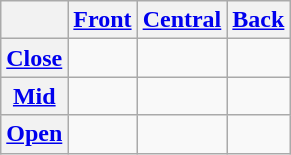<table class="wikitable" style="text-align:center">
<tr>
<th></th>
<th><a href='#'>Front</a></th>
<th><a href='#'>Central</a></th>
<th><a href='#'>Back</a></th>
</tr>
<tr align="center">
<th><a href='#'>Close</a></th>
<td> </td>
<td></td>
<td> </td>
</tr>
<tr align="center">
<th><a href='#'>Mid</a></th>
<td> </td>
<td></td>
<td> </td>
</tr>
<tr align="center">
<th><a href='#'>Open</a></th>
<td></td>
<td> </td>
<td></td>
</tr>
</table>
